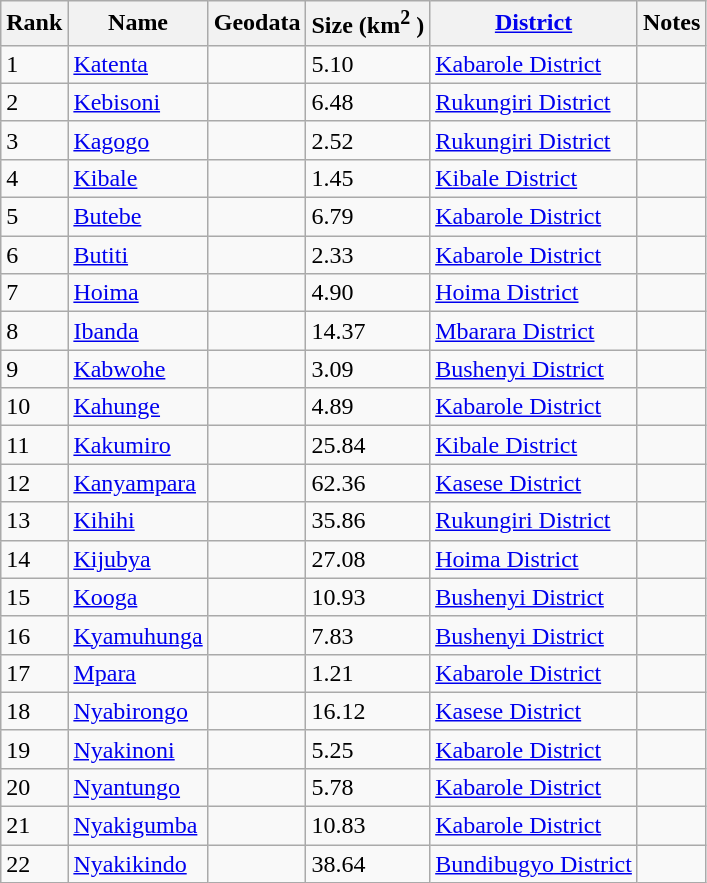<table class="wikitable sortable">
<tr>
<th>Rank</th>
<th>Name</th>
<th>Geodata</th>
<th>Size (km<sup>2</sup> )</th>
<th><a href='#'>District</a></th>
<th>Notes</th>
</tr>
<tr>
<td>1</td>
<td><a href='#'>Katenta</a></td>
<td></td>
<td>5.10</td>
<td><a href='#'>Kabarole District</a></td>
<td></td>
</tr>
<tr>
<td>2</td>
<td><a href='#'>Kebisoni</a></td>
<td></td>
<td>6.48</td>
<td><a href='#'>Rukungiri District</a></td>
<td></td>
</tr>
<tr>
<td>3</td>
<td><a href='#'>Kagogo</a></td>
<td></td>
<td>2.52</td>
<td><a href='#'>Rukungiri District</a></td>
<td></td>
</tr>
<tr>
<td>4</td>
<td><a href='#'>Kibale</a></td>
<td></td>
<td>1.45</td>
<td><a href='#'>Kibale District</a></td>
<td></td>
</tr>
<tr>
<td>5</td>
<td><a href='#'>Butebe</a></td>
<td></td>
<td>6.79</td>
<td><a href='#'>Kabarole District</a></td>
<td></td>
</tr>
<tr>
<td>6</td>
<td><a href='#'>Butiti</a></td>
<td></td>
<td>2.33</td>
<td><a href='#'>Kabarole District</a></td>
<td></td>
</tr>
<tr>
<td>7</td>
<td><a href='#'>Hoima</a></td>
<td></td>
<td>4.90</td>
<td><a href='#'>Hoima District</a></td>
<td></td>
</tr>
<tr>
<td>8</td>
<td><a href='#'>Ibanda</a></td>
<td></td>
<td>14.37</td>
<td><a href='#'>Mbarara District</a></td>
<td></td>
</tr>
<tr>
<td>9</td>
<td><a href='#'>Kabwohe</a></td>
<td></td>
<td>3.09</td>
<td><a href='#'>Bushenyi District</a></td>
<td></td>
</tr>
<tr>
<td>10</td>
<td><a href='#'>Kahunge</a></td>
<td></td>
<td>4.89</td>
<td><a href='#'>Kabarole District</a></td>
<td></td>
</tr>
<tr>
<td>11</td>
<td><a href='#'>Kakumiro</a></td>
<td></td>
<td>25.84</td>
<td><a href='#'>Kibale District</a></td>
<td></td>
</tr>
<tr>
<td>12</td>
<td><a href='#'>Kanyampara</a></td>
<td></td>
<td>62.36</td>
<td><a href='#'>Kasese District</a></td>
<td></td>
</tr>
<tr>
<td>13</td>
<td><a href='#'>Kihihi</a></td>
<td></td>
<td>35.86</td>
<td><a href='#'>Rukungiri District</a></td>
<td></td>
</tr>
<tr>
<td>14</td>
<td><a href='#'>Kijubya</a></td>
<td></td>
<td>27.08</td>
<td><a href='#'>Hoima District</a></td>
<td></td>
</tr>
<tr>
<td>15</td>
<td><a href='#'>Kooga</a></td>
<td></td>
<td>10.93</td>
<td><a href='#'>Bushenyi District</a></td>
<td></td>
</tr>
<tr>
<td>16</td>
<td><a href='#'>Kyamuhunga</a></td>
<td></td>
<td>7.83</td>
<td><a href='#'>Bushenyi District</a></td>
<td></td>
</tr>
<tr>
<td>17</td>
<td><a href='#'>Mpara</a></td>
<td></td>
<td>1.21</td>
<td><a href='#'>Kabarole District</a></td>
<td></td>
</tr>
<tr>
<td>18</td>
<td><a href='#'>Nyabirongo</a></td>
<td></td>
<td>16.12</td>
<td><a href='#'>Kasese District</a></td>
<td></td>
</tr>
<tr>
<td>19</td>
<td><a href='#'>Nyakinoni</a></td>
<td></td>
<td>5.25</td>
<td><a href='#'>Kabarole District</a></td>
<td></td>
</tr>
<tr>
<td>20</td>
<td><a href='#'>Nyantungo</a></td>
<td></td>
<td>5.78</td>
<td><a href='#'>Kabarole District</a></td>
<td></td>
</tr>
<tr>
<td>21</td>
<td><a href='#'>Nyakigumba</a></td>
<td></td>
<td>10.83</td>
<td><a href='#'>Kabarole District</a></td>
<td></td>
</tr>
<tr>
<td>22</td>
<td><a href='#'>Nyakikindo</a></td>
<td></td>
<td>38.64</td>
<td><a href='#'>Bundibugyo District</a></td>
<td></td>
</tr>
</table>
